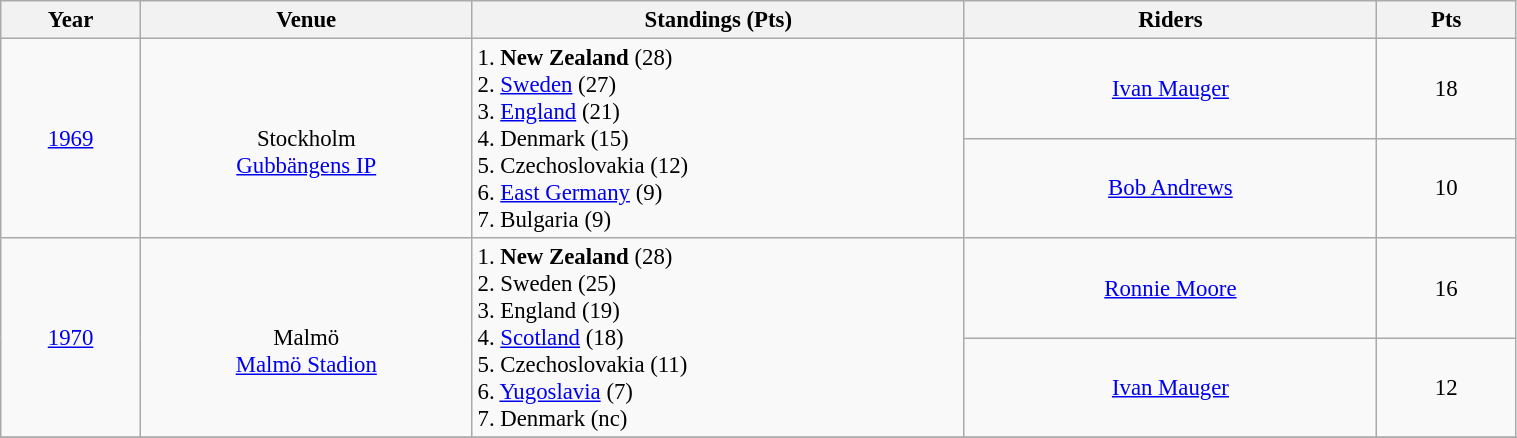<table class="wikitable"   style="font-size: 95%; width: 80%; text-align: center;">
<tr>
<th width=80>Year</th>
<th width=200>Venue</th>
<th width=300>Standings (Pts)</th>
<th width=250>Riders</th>
<th width=80>Pts</th>
</tr>
<tr>
<td rowspan="2"><a href='#'>1969</a></td>
<td rowspan="2"><br>Stockholm<br><a href='#'>Gubbängens IP</a></td>
<td rowspan="2" style="text-align: left;">1.  <strong>New Zealand</strong> (28) <br>2.  <a href='#'>Sweden</a> (27)<br>3.  <a href='#'>England</a> (21)<br>4.  Denmark (15)<br>5.  Czechoslovakia (12)<br>6.  <a href='#'>East Germany</a> (9)<br>7.  Bulgaria (9)</td>
<td><a href='#'>Ivan Mauger</a></td>
<td>18</td>
</tr>
<tr>
<td><a href='#'>Bob Andrews</a></td>
<td>10</td>
</tr>
<tr>
<td rowspan="2"><a href='#'>1970</a></td>
<td rowspan="2"><br>Malmö<br><a href='#'>Malmö Stadion</a></td>
<td rowspan="2" style="text-align: left;">1.  <strong>New Zealand</strong> (28) <br>2.  Sweden (25)<br>3.  England (19)<br>4.  <a href='#'>Scotland</a> (18)<br>5.  Czechoslovakia (11)<br>6.  <a href='#'>Yugoslavia</a> (7)<br>7.  Denmark (nc)</td>
<td><a href='#'>Ronnie Moore</a></td>
<td>16</td>
</tr>
<tr>
<td><a href='#'>Ivan Mauger</a></td>
<td>12</td>
</tr>
<tr>
</tr>
</table>
